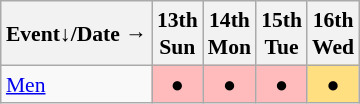<table class="wikitable" style="margin:0.5em auto; font-size:90%; line-height:1.25em; text-align:center;">
<tr>
<th>Event↓/Date →</th>
<th>13th<br>Sun</th>
<th>14th<br>Mon</th>
<th>15th<br>Tue</th>
<th>16th<br>Wed</th>
</tr>
<tr>
<td style="text-align:left;"><a href='#'>Men</a></td>
<td bgcolor="#FFBBBB">●</td>
<td bgcolor="#FFBBBB">●</td>
<td bgcolor="#FFBBBB">●</td>
<td bgcolor="#FFDF80">●</td>
</tr>
</table>
